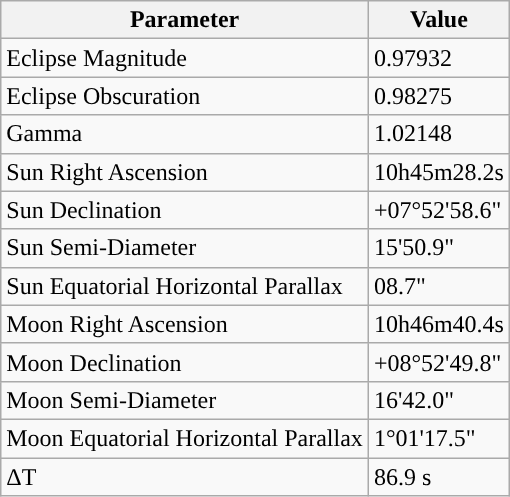<table class="wikitable">
<tr>
<th>Parameter</th>
<th>Value</th>
</tr>
<tr>
<td>Eclipse Magnitude</td>
<td>0.97932</td>
</tr>
<tr>
<td>Eclipse Obscuration</td>
<td>0.98275</td>
</tr>
<tr>
<td>Gamma</td>
<td>1.02148</td>
</tr>
<tr>
<td>Sun Right Ascension</td>
<td>10h45m28.2s</td>
</tr>
<tr>
<td>Sun Declination</td>
<td>+07°52'58.6"</td>
</tr>
<tr>
<td>Sun Semi-Diameter</td>
<td>15'50.9"</td>
</tr>
<tr>
<td>Sun Equatorial Horizontal Parallax</td>
<td>08.7"</td>
</tr>
<tr>
<td>Moon Right Ascension</td>
<td>10h46m40.4s</td>
</tr>
<tr>
<td>Moon Declination</td>
<td>+08°52'49.8"</td>
</tr>
<tr>
<td>Moon Semi-Diameter</td>
<td>16'42.0"</td>
</tr>
<tr>
<td>Moon Equatorial Horizontal Parallax</td>
<td>1°01'17.5"</td>
</tr>
<tr>
<td>ΔT</td>
<td>86.9 s</td>
</tr>
</table>
